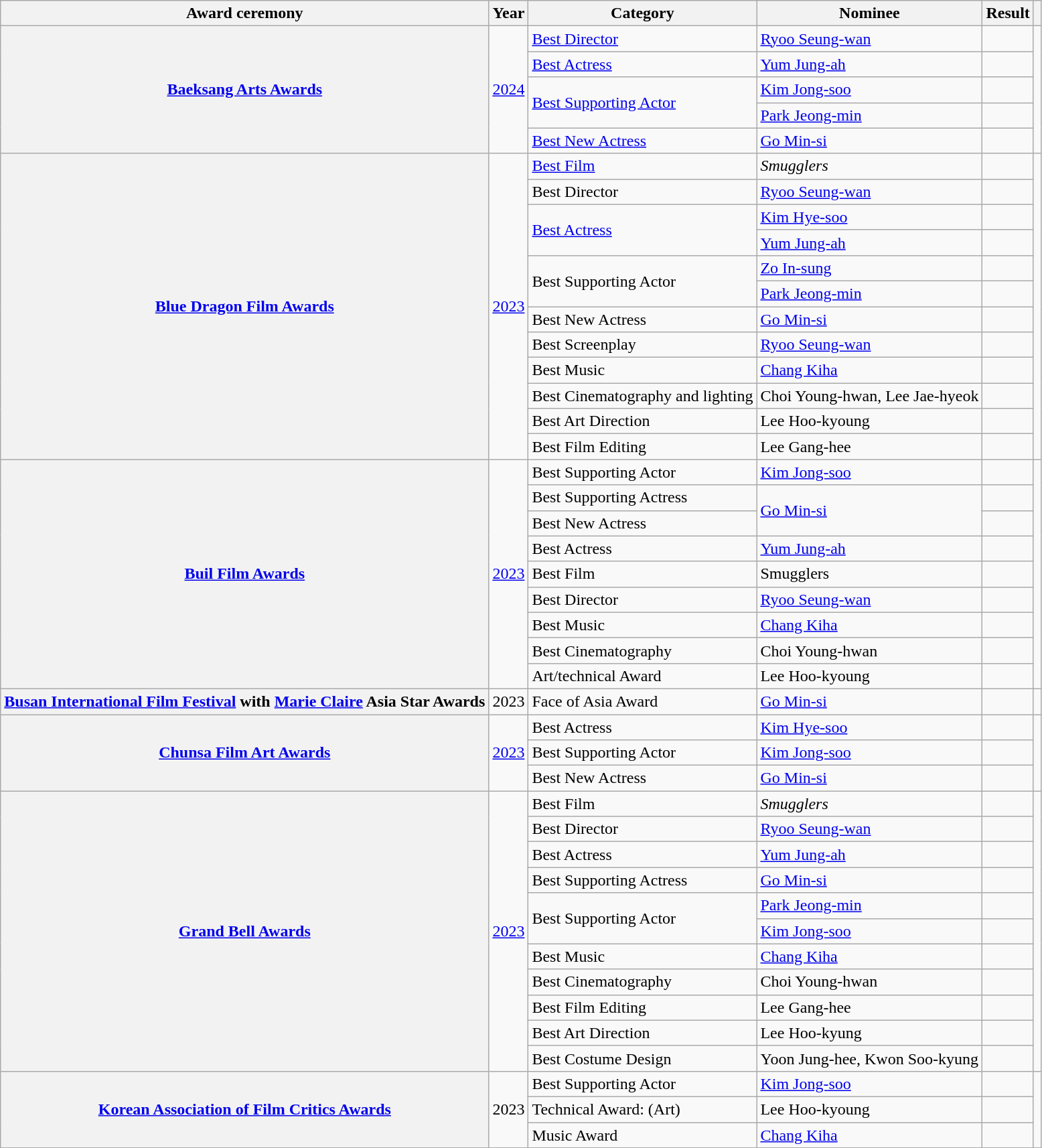<table class="wikitable plainrowheaders sortable">
<tr>
<th scope="col">Award ceremony</th>
<th scope="col">Year</th>
<th scope="col">Category</th>
<th scope="col">Nominee</th>
<th scope="col">Result</th>
<th scope="col" class="unsortable"></th>
</tr>
<tr>
<th scope="row" rowspan="5"><a href='#'>Baeksang Arts Awards</a></th>
<td rowspan="5" style="text-align:center"><a href='#'>2024</a></td>
<td><a href='#'>Best Director</a></td>
<td><a href='#'>Ryoo Seung-wan</a></td>
<td></td>
<td rowspan="5" style="text-align:center"></td>
</tr>
<tr>
<td><a href='#'>Best Actress</a></td>
<td><a href='#'>Yum Jung-ah</a></td>
<td></td>
</tr>
<tr>
<td rowspan="2"><a href='#'>Best Supporting Actor</a></td>
<td><a href='#'>Kim Jong-soo</a></td>
<td></td>
</tr>
<tr>
<td><a href='#'>Park Jeong-min</a></td>
<td></td>
</tr>
<tr>
<td><a href='#'>Best New Actress</a></td>
<td><a href='#'>Go Min-si</a></td>
<td></td>
</tr>
<tr>
<th scope="row" rowspan="12"><a href='#'>Blue Dragon Film Awards</a></th>
<td rowspan="12" style="text-align:center"><a href='#'>2023</a></td>
<td><a href='#'>Best Film</a></td>
<td><em>Smugglers</em></td>
<td></td>
<td rowspan="12" style="text-align:center"></td>
</tr>
<tr>
<td>Best Director</td>
<td><a href='#'>Ryoo Seung-wan</a></td>
<td></td>
</tr>
<tr>
<td rowspan="2"><a href='#'>Best Actress</a></td>
<td><a href='#'>Kim Hye-soo</a></td>
<td></td>
</tr>
<tr>
<td><a href='#'>Yum Jung-ah</a></td>
<td></td>
</tr>
<tr>
<td rowspan="2">Best Supporting Actor</td>
<td><a href='#'>Zo In-sung</a></td>
<td></td>
</tr>
<tr>
<td><a href='#'>Park Jeong-min</a></td>
<td></td>
</tr>
<tr>
<td>Best New Actress</td>
<td><a href='#'>Go Min-si</a></td>
<td></td>
</tr>
<tr>
<td>Best Screenplay</td>
<td><a href='#'>Ryoo Seung-wan</a></td>
<td></td>
</tr>
<tr>
<td>Best Music</td>
<td><a href='#'>Chang Kiha</a></td>
<td></td>
</tr>
<tr>
<td>Best Cinematography and lighting</td>
<td>Choi Young-hwan, Lee Jae-hyeok</td>
<td></td>
</tr>
<tr>
<td>Best Art Direction</td>
<td>Lee Hoo-kyoung</td>
<td></td>
</tr>
<tr>
<td>Best Film Editing</td>
<td>Lee Gang-hee</td>
<td></td>
</tr>
<tr>
<th scope="row" rowspan="9"><a href='#'>Buil Film Awards</a></th>
<td rowspan="9" style="text-align:center"><a href='#'>2023</a></td>
<td>Best Supporting Actor</td>
<td><a href='#'>Kim Jong-soo</a></td>
<td></td>
<td rowspan="9" style="text-align:center"></td>
</tr>
<tr>
<td>Best Supporting Actress</td>
<td rowspan="2"><a href='#'>Go Min-si</a></td>
<td></td>
</tr>
<tr>
<td>Best New Actress</td>
<td></td>
</tr>
<tr>
<td>Best Actress</td>
<td><a href='#'>Yum Jung-ah</a></td>
<td></td>
</tr>
<tr>
<td>Best Film</td>
<td>Smugglers</td>
<td></td>
</tr>
<tr>
<td>Best Director</td>
<td><a href='#'>Ryoo Seung-wan</a></td>
<td></td>
</tr>
<tr>
<td>Best Music</td>
<td><a href='#'>Chang Kiha</a></td>
<td></td>
</tr>
<tr>
<td>Best Cinematography</td>
<td>Choi Young-hwan</td>
<td></td>
</tr>
<tr>
<td>Art/technical Award</td>
<td>Lee Hoo-kyoung</td>
<td></td>
</tr>
<tr>
<th scope="row"><a href='#'>Busan International Film Festival</a> with <a href='#'>Marie Claire</a> Asia Star Awards</th>
<td style="text-align:center">2023</td>
<td>Face of Asia Award</td>
<td><a href='#'>Go Min-si</a></td>
<td></td>
<td style="text-align:center"></td>
</tr>
<tr>
<th scope="row" rowspan="3"><a href='#'>Chunsa Film Art Awards</a></th>
<td rowspan="3" style="text-align:center"><a href='#'>2023</a></td>
<td>Best Actress</td>
<td><a href='#'>Kim Hye-soo</a></td>
<td></td>
<td rowspan="3" style="text-align:center"></td>
</tr>
<tr>
<td>Best Supporting Actor</td>
<td><a href='#'>Kim Jong-soo</a></td>
<td></td>
</tr>
<tr>
<td>Best New Actress</td>
<td><a href='#'>Go Min-si</a></td>
<td></td>
</tr>
<tr>
<th scope="row" rowspan="11"><a href='#'>Grand Bell Awards</a></th>
<td rowspan="11" style="text-align:center"><a href='#'>2023</a></td>
<td>Best Film</td>
<td><em>Smugglers</em></td>
<td></td>
<td rowspan="11" style="text-align:center"></td>
</tr>
<tr>
<td>Best Director</td>
<td><a href='#'>Ryoo Seung-wan</a></td>
<td></td>
</tr>
<tr>
<td>Best Actress</td>
<td><a href='#'>Yum Jung-ah</a></td>
<td></td>
</tr>
<tr>
<td>Best Supporting Actress</td>
<td><a href='#'>Go Min-si</a></td>
<td></td>
</tr>
<tr>
<td rowspan="2">Best Supporting Actor</td>
<td><a href='#'>Park Jeong-min</a></td>
<td></td>
</tr>
<tr>
<td><a href='#'>Kim Jong-soo</a></td>
<td></td>
</tr>
<tr>
<td>Best Music</td>
<td><a href='#'>Chang Kiha</a></td>
<td></td>
</tr>
<tr>
<td>Best Cinematography</td>
<td>Choi Young-hwan</td>
<td></td>
</tr>
<tr>
<td>Best Film Editing</td>
<td>Lee Gang-hee</td>
<td></td>
</tr>
<tr>
<td>Best Art Direction</td>
<td>Lee Hoo-kyung</td>
<td></td>
</tr>
<tr>
<td>Best Costume Design</td>
<td>Yoon Jung-hee, Kwon Soo-kyung</td>
<td></td>
</tr>
<tr>
<th scope="row" rowspan="3"><a href='#'>Korean Association of Film Critics Awards</a></th>
<td rowspan="3" style="text-align:center">2023</td>
<td>Best Supporting Actor</td>
<td><a href='#'>Kim Jong-soo</a></td>
<td></td>
<td rowspan="3" style="text-align:center"></td>
</tr>
<tr>
<td>Technical Award: (Art)</td>
<td>Lee Hoo-kyoung</td>
<td></td>
</tr>
<tr>
<td>Music Award</td>
<td><a href='#'>Chang Kiha</a></td>
<td></td>
</tr>
</table>
